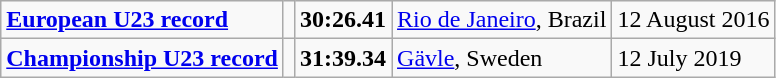<table class="wikitable">
<tr>
<td><strong><a href='#'>European U23 record</a></strong></td>
<td></td>
<td><strong>30:26.41</strong></td>
<td><a href='#'>Rio de Janeiro</a>, Brazil</td>
<td>12 August 2016</td>
</tr>
<tr>
<td><strong><a href='#'>Championship U23 record</a></strong></td>
<td></td>
<td><strong>31:39.34</strong></td>
<td><a href='#'>Gävle</a>, Sweden</td>
<td>12 July 2019</td>
</tr>
</table>
